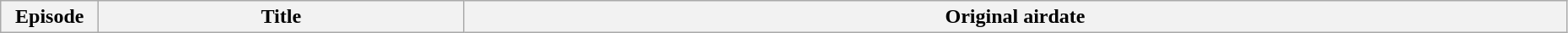<table class="wikitable plainrowheaders" style="width:98%;">
<tr>
<th width="70">Episode</th>
<th>Title</th>
<th>Original airdate<br>











</th>
</tr>
</table>
